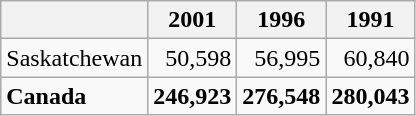<table class="wikitable" style="text-align:right;">
<tr>
<th></th>
<th>2001</th>
<th>1996</th>
<th>1991</th>
</tr>
<tr>
<td align="left">Saskatchewan</td>
<td>50,598</td>
<td>56,995</td>
<td>60,840</td>
</tr>
<tr>
<td align="left"><strong>Canada</strong></td>
<td><strong>246,923</strong></td>
<td><strong>276,548</strong></td>
<td><strong>280,043</strong></td>
</tr>
</table>
